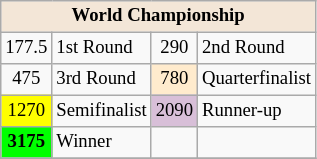<table class="wikitable" style="font-size:78%;">
<tr>
<th colspan=4 style="background:#F3E6D7;">World Championship</th>
</tr>
<tr>
<td align="center">177.5</td>
<td>1st Round</td>
<td align="center">290</td>
<td>2nd Round</td>
</tr>
<tr>
<td align="center">475</td>
<td>3rd Round</td>
<td align="center" style="background:#ffebcd;">780</td>
<td>Quarterfinalist</td>
</tr>
<tr>
<td align="center" style="background:#ffff00;">1270</td>
<td>Semifinalist</td>
<td align="center" style="background:#D8BFD8;">2090</td>
<td>Runner-up</td>
</tr>
<tr>
<td align="center" style="background:#00ff00;font-weight:bold;">3175</td>
<td>Winner</td>
<td></td>
<td></td>
</tr>
<tr>
</tr>
</table>
